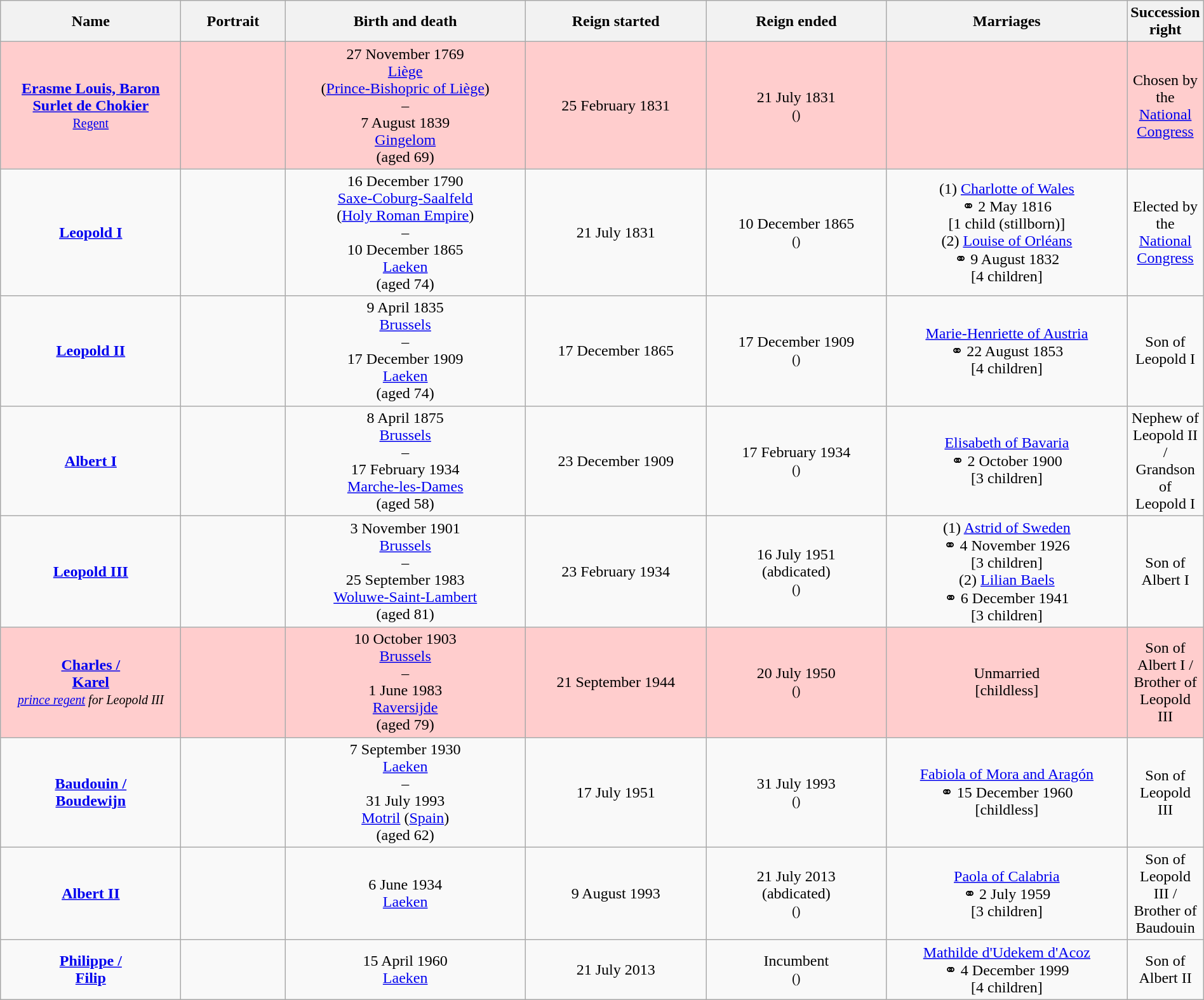<table style="text-align:center; width:100%" class="wikitable">
<tr>
<th width=15%>Name</th>
<th width=105px>Portrait</th>
<th width=20%>Birth and death</th>
<th width=15%>Reign started</th>
<th width=15%>Reign ended</th>
<th width=20%>Marriages</th>
<th width=15>Succession right</th>
</tr>
<tr bgcolor="#ffcdcd">
<td align="center"><strong><a href='#'>Erasme Louis, Baron Surlet de Chokier</a></strong><br><small><a href='#'>Regent</a></small></td>
<td align="center"></td>
<td align="center">27 November 1769<br><a href='#'>Liège</a><br>(<a href='#'>Prince-Bishopric of Liège</a>)<br>–<br>7 August 1839<br><a href='#'>Gingelom</a><br>(aged 69)</td>
<td align="center">25 February 1831</td>
<td align="center">21 July 1831<br><small>()</small></td>
<td align="center"></td>
<td align="center">Chosen by the <a href='#'>National Congress</a></td>
</tr>
<tr>
<td align="center"><strong><a href='#'>Leopold I</a></strong></td>
<td align="center"></td>
<td align="center">16 December 1790<br><a href='#'>Saxe-Coburg-Saalfeld</a><br>(<a href='#'>Holy Roman Empire</a>)<br>–<br>10 December 1865<br><a href='#'>Laeken</a><br>(aged 74)</td>
<td align="center">21 July 1831</td>
<td align="center">10 December 1865<br><small>()</small></td>
<td align="center">(1) <a href='#'>Charlotte of Wales</a><br>⚭ 2 May 1816<br>[1 child (stillborn)]<br>(2) <a href='#'>Louise of Orléans</a><br>⚭ 9 August 1832<br>[4 children]</td>
<td align="center">Elected by the <a href='#'>National Congress</a></td>
</tr>
<tr>
<td align="center"><strong><a href='#'>Leopold II</a></strong></td>
<td align="center"></td>
<td align="center">9 April 1835<br><a href='#'>Brussels</a><br>–<br>17 December 1909<br><a href='#'>Laeken</a><br>(aged 74)</td>
<td align="center">17 December 1865</td>
<td align="center">17 December 1909<br><small>()</small></td>
<td align="center"><a href='#'>Marie-Henriette of Austria</a><br>⚭ 22 August 1853<br>[4 children]</td>
<td align="center">Son of<br>Leopold I</td>
</tr>
<tr>
<td align="center"><strong><a href='#'>Albert I</a></strong></td>
<td align="center"></td>
<td align="center">8 April 1875<br><a href='#'>Brussels</a><br>–<br>17 February 1934<br><a href='#'>Marche-les-Dames</a><br>(aged 58)</td>
<td align="center">23 December 1909</td>
<td align="center">17 February 1934<br><small>()</small></td>
<td align="center"><a href='#'>Elisabeth of Bavaria</a><br>⚭ 2 October 1900<br>[3 children]</td>
<td align="center">Nephew of<br>Leopold II /<br>Grandson of<br>Leopold I</td>
</tr>
<tr>
<td align="center"><strong><a href='#'>Leopold III</a></strong></td>
<td align="center"></td>
<td align="center">3 November 1901<br><a href='#'>Brussels</a><br>–<br>25 September 1983<br><a href='#'>Woluwe-Saint-Lambert</a><br>(aged 81)</td>
<td align="center">23 February 1934</td>
<td align="center">16 July 1951<br>(abdicated)<br><small>()</small></td>
<td align="center">(1) <a href='#'>Astrid of Sweden</a><br>⚭ 4 November 1926<br>[3 children]<br>(2) <a href='#'>Lilian Baels</a><br>⚭ 6 December 1941<br>[3 children]</td>
<td align="center">Son of<br>Albert I</td>
</tr>
<tr bgcolor="#ffcdcd">
<td align="center"><strong><a href='#'>Charles /<br>Karel</a></strong><br><small><em><a href='#'>prince regent</a> for Leopold III</em></small></td>
<td align="center"></td>
<td align="center">10 October 1903<br><a href='#'>Brussels</a><br>–<br>1 June 1983<br><a href='#'>Raversijde</a><br>(aged 79)</td>
<td align="center">21 September 1944</td>
<td align="center">20 July 1950<br><small>()</small></td>
<td align="center">Unmarried<br>[childless]</td>
<td align="center">Son of<br>Albert I /<br>Brother of<br>Leopold III</td>
</tr>
<tr>
<td align="center"><strong><a href='#'>Baudouin /<br>Boudewijn</a></strong></td>
<td align="center"></td>
<td align="center">7 September 1930<br><a href='#'>Laeken</a><br>–<br>31 July 1993<br><a href='#'>Motril</a> (<a href='#'>Spain</a>)<br>(aged 62)</td>
<td align="center">17 July 1951</td>
<td align="center">31 July 1993<br><small>()</small></td>
<td align="center"><a href='#'>Fabiola of Mora and Aragón</a><br>⚭ 15 December 1960<br>[childless]</td>
<td align="center">Son of<br>Leopold III</td>
</tr>
<tr>
<td align="center"><strong><a href='#'>Albert II</a></strong></td>
<td align="center"></td>
<td align="center">6 June 1934<br><a href='#'>Laeken</a></td>
<td align="center">9 August 1993</td>
<td align="center">21 July 2013<br>(abdicated)<br><small>()</small></td>
<td align="center"><a href='#'>Paola of Calabria</a><br>⚭ 2 July 1959<br>[3 children]</td>
<td align="center">Son of<br>Leopold III /<br>Brother of<br>Baudouin</td>
</tr>
<tr>
<td align="center"><strong><a href='#'>Philippe /<br>Filip</a></strong></td>
<td align="center"></td>
<td align="center">15 April 1960<br><a href='#'>Laeken</a></td>
<td align="center">21 July 2013</td>
<td align="center">Incumbent<br><small>()</small></td>
<td align="center"><a href='#'>Mathilde d'Udekem d'Acoz</a><br>⚭ 4 December 1999<br>[4 children]</td>
<td align="center">Son of<br>Albert II</td>
</tr>
</table>
